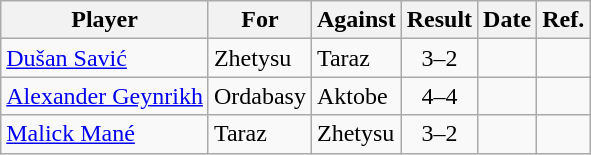<table class="wikitable sortable">
<tr>
<th>Player</th>
<th>For</th>
<th>Against</th>
<th style="text-align:center">Result</th>
<th>Date</th>
<th>Ref.</th>
</tr>
<tr>
<td> <a href='#'>Dušan Savić</a></td>
<td>Zhetysu</td>
<td>Taraz</td>
<td style="text-align:center;">3–2</td>
<td></td>
<td></td>
</tr>
<tr>
<td> <a href='#'>Alexander Geynrikh</a></td>
<td>Ordabasy</td>
<td>Aktobe</td>
<td style="text-align:center;">4–4</td>
<td></td>
<td></td>
</tr>
<tr>
<td> <a href='#'>Malick Mané</a></td>
<td>Taraz</td>
<td>Zhetysu</td>
<td style="text-align:center;">3–2</td>
<td></td>
<td></td>
</tr>
</table>
